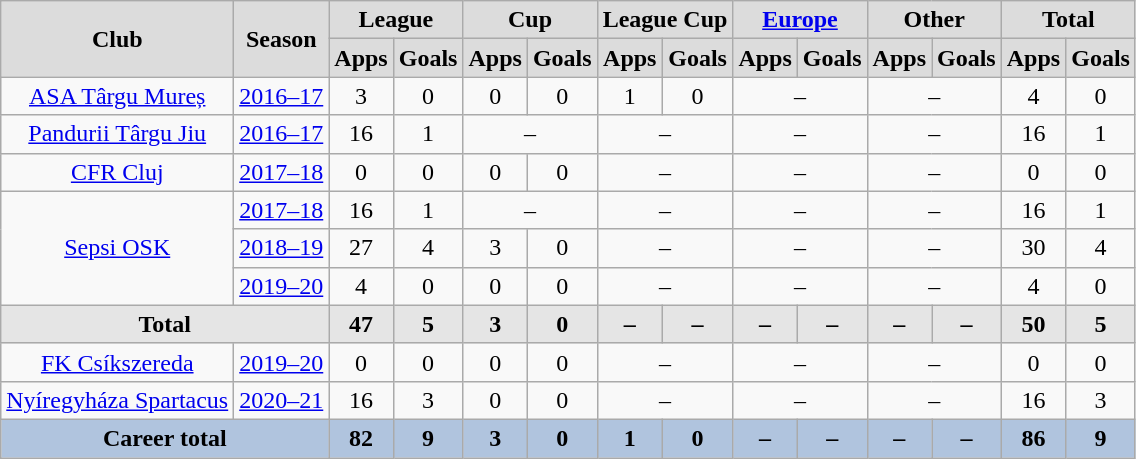<table class="wikitable" style="text-align:center">
<tr>
<th style="background: #DCDCDC; text-align: center" rowspan="2"><strong>Club</strong></th>
<th style="background: #DCDCDC; text-align: center" rowspan="2"><strong>Season</strong></th>
<th style="background: #DCDCDC; text-align: center" colspan="2"><strong>League</strong></th>
<th style="background: #DCDCDC; text-align: center" colspan="2"><strong>Cup</strong></th>
<th style="background: #DCDCDC; text-align: center" colspan="2"><strong>League Cup</strong></th>
<th style="background: #DCDCDC; text-align: center" colspan="2"><a href='#'>Europe</a></th>
<th style="background: #DCDCDC; text-align: center" colspan="2"><strong>Other</strong></th>
<th style="background: #DCDCDC; text-align: center" colspan="3"><strong>Total</strong></th>
</tr>
<tr>
<th style="background:#dcdcdc; text-align:center;">Apps</th>
<th style="background:#dcdcdc; text-align:center;">Goals</th>
<th style="background:#dcdcdc; text-align:center;">Apps</th>
<th style="background:#dcdcdc; text-align:center;">Goals</th>
<th style="background:#dcdcdc; text-align:center;">Apps</th>
<th style="background:#dcdcdc; text-align:center;">Goals</th>
<th style="background:#dcdcdc; text-align:center;">Apps</th>
<th style="background:#dcdcdc; text-align:center;">Goals</th>
<th style="background:#dcdcdc; text-align:center;">Apps</th>
<th style="background:#dcdcdc; text-align:center;">Goals</th>
<th style="background:#dcdcdc; text-align:center;">Apps</th>
<th style="background:#dcdcdc; text-align:center;">Goals</th>
</tr>
<tr>
<td rowspan="1"><a href='#'>ASA Târgu Mureș</a></td>
<td><a href='#'>2016–17</a></td>
<td>3</td>
<td>0</td>
<td>0</td>
<td>0</td>
<td>1</td>
<td>0</td>
<td rowspan=1 colspan="2">–</td>
<td rowspan=1 colspan="2">–</td>
<td>4</td>
<td>0</td>
</tr>
<tr>
<td rowspan="1"><a href='#'>Pandurii Târgu Jiu</a></td>
<td><a href='#'>2016–17</a></td>
<td>16</td>
<td>1</td>
<td rowspan=1 colspan="2">–</td>
<td rowspan=1 colspan="2">–</td>
<td rowspan=1 colspan="2">–</td>
<td rowspan=1 colspan="2">–</td>
<td>16</td>
<td>1</td>
</tr>
<tr>
<td rowspan="1"><a href='#'>CFR Cluj</a></td>
<td><a href='#'>2017–18</a></td>
<td>0</td>
<td>0</td>
<td>0</td>
<td>0</td>
<td rowspan=1 colspan="2">–</td>
<td rowspan=1 colspan="2">–</td>
<td rowspan=1 colspan="2">–</td>
<td>0</td>
<td>0</td>
</tr>
<tr>
<td rowspan="3"><a href='#'>Sepsi OSK</a></td>
<td><a href='#'>2017–18</a></td>
<td>16</td>
<td>1</td>
<td rowspan=1 colspan="2">–</td>
<td rowspan=1 colspan="2">–</td>
<td rowspan=1 colspan="2">–</td>
<td rowspan=1 colspan="2">–</td>
<td>16</td>
<td>1</td>
</tr>
<tr>
<td><a href='#'>2018–19</a></td>
<td>27</td>
<td>4</td>
<td>3</td>
<td>0</td>
<td rowspan=1 colspan="2">–</td>
<td rowspan=1 colspan="2">–</td>
<td rowspan=1 colspan="2">–</td>
<td>30</td>
<td>4</td>
</tr>
<tr>
<td><a href='#'>2019–20</a></td>
<td>4</td>
<td>0</td>
<td>0</td>
<td>0</td>
<td rowspan=1 colspan="2">–</td>
<td rowspan=1 colspan="2">–</td>
<td rowspan=1 colspan="2">–</td>
<td>4</td>
<td>0</td>
</tr>
<tr>
<th style="background: #E5E5E5; text-align: center" colspan="2">Total</th>
<th style="background:#e5e5e5; text-align:center;">47</th>
<th style="background:#e5e5e5; text-align:center;">5</th>
<th style="background:#e5e5e5; text-align:center;">3</th>
<th style="background:#e5e5e5; text-align:center;">0</th>
<th style="background:#e5e5e5; text-align:center;">–</th>
<th style="background:#e5e5e5; text-align:center;">–</th>
<th style="background:#e5e5e5; text-align:center;">–</th>
<th style="background:#e5e5e5; text-align:center;">–</th>
<th style="background:#e5e5e5; text-align:center;">–</th>
<th style="background:#e5e5e5; text-align:center;">–</th>
<th style="background:#e5e5e5; text-align:center;">50</th>
<th style="background:#e5e5e5; text-align:center;">5</th>
</tr>
<tr>
<td rowspan="1"><a href='#'>FK Csíkszereda</a></td>
<td><a href='#'>2019–20</a></td>
<td>0</td>
<td>0</td>
<td>0</td>
<td>0</td>
<td rowspan=1 colspan="2">–</td>
<td rowspan=1 colspan="2">–</td>
<td rowspan=1 colspan="2">–</td>
<td>0</td>
<td>0</td>
</tr>
<tr>
<td rowspan="1"><a href='#'>Nyíregyháza Spartacus</a></td>
<td><a href='#'>2020–21</a></td>
<td>16</td>
<td>3</td>
<td>0</td>
<td>0</td>
<td rowspan=1 colspan="2">–</td>
<td rowspan=1 colspan="2">–</td>
<td rowspan=1 colspan="2">–</td>
<td>16</td>
<td>3</td>
</tr>
<tr>
<th style="background: #b0c4de; text-align: center" colspan="2"><strong>Career total</strong></th>
<th style="background:#b0c4de; text-align:center;">82</th>
<th style="background:#b0c4de; text-align:center;">9</th>
<th style="background:#b0c4de; text-align:center;">3</th>
<th style="background:#b0c4de; text-align:center;">0</th>
<th style="background:#b0c4de; text-align:center;">1</th>
<th style="background:#b0c4de; text-align:center;">0</th>
<th style="background:#b0c4de; text-align:center;">–</th>
<th style="background:#b0c4de; text-align:center;">–</th>
<th style="background:#b0c4de; text-align:center;">–</th>
<th style="background:#b0c4de; text-align:center;">–</th>
<th style="background:#b0c4de; text-align:center;">86</th>
<th style="background:#b0c4de; text-align:center;">9</th>
</tr>
</table>
